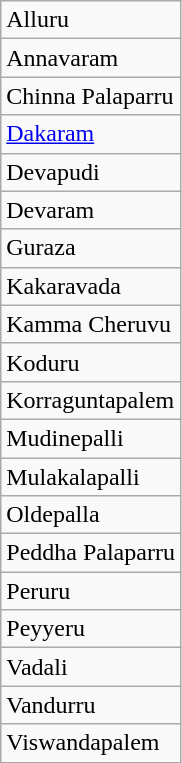<table class="wikitable">
<tr>
<td>Alluru</td>
</tr>
<tr>
<td>Annavaram</td>
</tr>
<tr>
<td>Chinna Palaparru</td>
</tr>
<tr>
<td><a href='#'>Dakaram</a></td>
</tr>
<tr>
<td>Devapudi</td>
</tr>
<tr>
<td>Devaram</td>
</tr>
<tr>
<td>Guraza</td>
</tr>
<tr>
<td>Kakaravada</td>
</tr>
<tr>
<td>Kamma Cheruvu</td>
</tr>
<tr>
<td>Koduru</td>
</tr>
<tr>
<td>Korraguntapalem</td>
</tr>
<tr>
<td>Mudinepalli</td>
</tr>
<tr>
<td>Mulakalapalli</td>
</tr>
<tr>
<td>Oldepalla</td>
</tr>
<tr>
<td>Peddha Palaparru</td>
</tr>
<tr>
<td>Peruru</td>
</tr>
<tr>
<td>Peyyeru</td>
</tr>
<tr>
<td>Vadali</td>
</tr>
<tr>
<td>Vandurru</td>
</tr>
<tr>
<td>Viswandapalem</td>
</tr>
</table>
